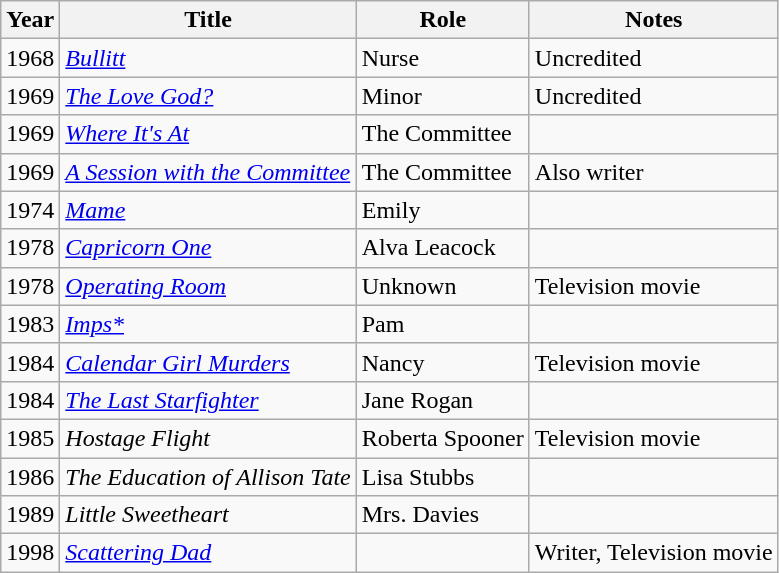<table class="wikitable sortable">
<tr>
<th>Year</th>
<th>Title</th>
<th>Role</th>
<th>Notes</th>
</tr>
<tr>
<td>1968</td>
<td><em><a href='#'>Bullitt</a></em></td>
<td>Nurse</td>
<td>Uncredited</td>
</tr>
<tr>
<td>1969</td>
<td><em><a href='#'>The Love God?</a></em></td>
<td>Minor</td>
<td>Uncredited</td>
</tr>
<tr>
<td>1969</td>
<td><em><a href='#'>Where It's At</a></em></td>
<td>The Committee</td>
<td></td>
</tr>
<tr>
<td>1969</td>
<td><em><a href='#'>A Session with the Committee</a></em></td>
<td>The Committee</td>
<td>Also writer</td>
</tr>
<tr>
<td>1974</td>
<td><em><a href='#'>Mame</a></em></td>
<td>Emily</td>
<td></td>
</tr>
<tr>
<td>1978</td>
<td><em><a href='#'>Capricorn One</a></em></td>
<td>Alva Leacock</td>
<td></td>
</tr>
<tr>
<td>1978</td>
<td><em><a href='#'>Operating Room</a></em></td>
<td>Unknown</td>
<td>Television movie</td>
</tr>
<tr>
<td>1983</td>
<td><em><a href='#'>Imps*</a></em></td>
<td>Pam</td>
<td></td>
</tr>
<tr>
<td>1984</td>
<td><em><a href='#'>Calendar Girl Murders</a></em></td>
<td>Nancy</td>
<td>Television movie</td>
</tr>
<tr>
<td>1984</td>
<td><em><a href='#'>The Last Starfighter</a></em></td>
<td>Jane Rogan</td>
<td></td>
</tr>
<tr>
<td>1985</td>
<td><em>Hostage Flight</em></td>
<td>Roberta Spooner</td>
<td>Television movie</td>
</tr>
<tr>
<td>1986</td>
<td><em>The Education of Allison Tate</em></td>
<td>Lisa Stubbs</td>
<td></td>
</tr>
<tr>
<td>1989</td>
<td><em>Little Sweetheart</em></td>
<td>Mrs. Davies</td>
<td></td>
</tr>
<tr>
<td>1998</td>
<td><em><a href='#'>Scattering Dad</a></em></td>
<td></td>
<td>Writer, Television movie</td>
</tr>
</table>
